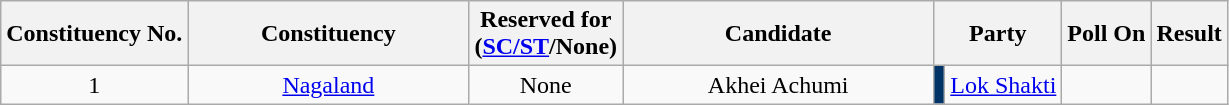<table class="wikitable sortable" style="text-align:center">
<tr>
<th>Constituency No.</th>
<th style="width:180px;">Constituency</th>
<th>Reserved for<br>(<a href='#'>SC/ST</a>/None)</th>
<th style="width:200px;">Candidate</th>
<th colspan="2">Party</th>
<th>Poll On</th>
<th>Result</th>
</tr>
<tr>
<td style="text-align:center;">1</td>
<td><a href='#'>Nagaland</a></td>
<td>None</td>
<td>Akhei Achumi</td>
<td bgcolor=#003366></td>
<td><a href='#'>Lok Shakti</a></td>
<td></td>
<td></td>
</tr>
</table>
